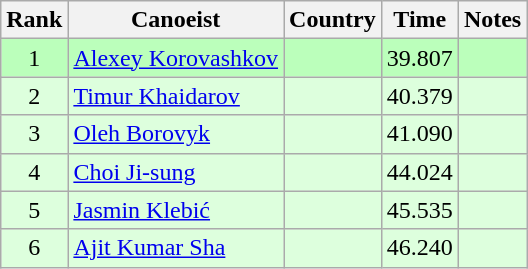<table class="wikitable" style="text-align:center">
<tr>
<th>Rank</th>
<th>Canoeist</th>
<th>Country</th>
<th>Time</th>
<th>Notes</th>
</tr>
<tr bgcolor=bbffbb>
<td>1</td>
<td align="left"><a href='#'>Alexey Korovashkov</a></td>
<td align="left"></td>
<td>39.807</td>
<td></td>
</tr>
<tr bgcolor=ddffdd>
<td>2</td>
<td align="left"><a href='#'>Timur Khaidarov</a></td>
<td align="left"></td>
<td>40.379</td>
<td></td>
</tr>
<tr bgcolor=ddffdd>
<td>3</td>
<td align="left"><a href='#'>Oleh Borovyk</a></td>
<td align="left"></td>
<td>41.090</td>
<td></td>
</tr>
<tr bgcolor=ddffdd>
<td>4</td>
<td align="left"><a href='#'>Choi Ji-sung</a></td>
<td align="left"></td>
<td>44.024</td>
<td></td>
</tr>
<tr bgcolor=ddffdd>
<td>5</td>
<td align="left"><a href='#'>Jasmin Klebić</a></td>
<td align="left"></td>
<td>45.535</td>
<td></td>
</tr>
<tr bgcolor=ddffdd>
<td>6</td>
<td align="left"><a href='#'>Ajit Kumar Sha</a></td>
<td align="left"></td>
<td>46.240</td>
<td></td>
</tr>
</table>
